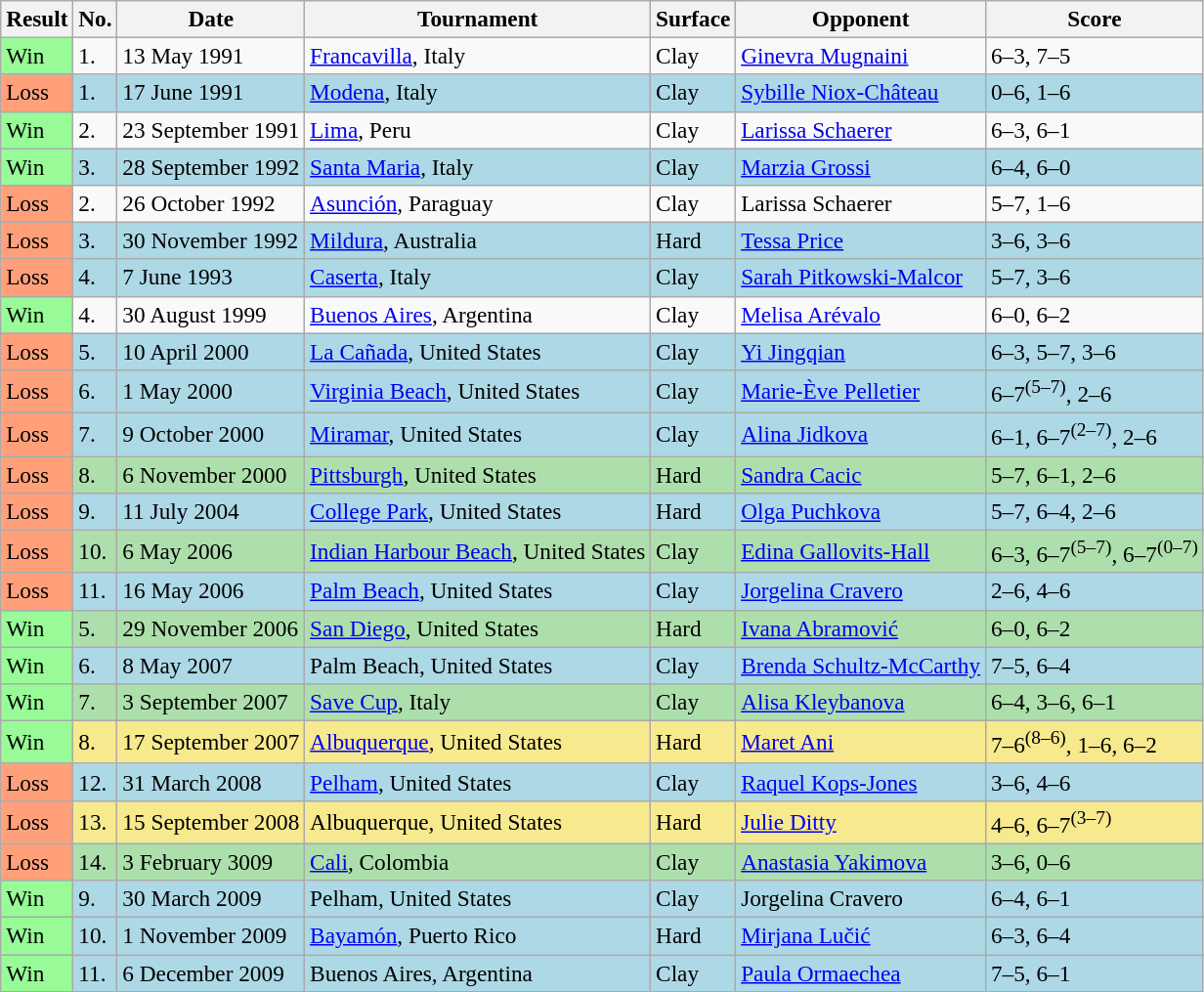<table class="sortable wikitable" style="font-size:97%;">
<tr>
<th>Result</th>
<th>No.</th>
<th>Date</th>
<th>Tournament</th>
<th>Surface</th>
<th>Opponent</th>
<th class="unsortable">Score</th>
</tr>
<tr>
<td style="background:#98fb98;">Win</td>
<td>1.</td>
<td>13 May 1991</td>
<td><a href='#'>Francavilla</a>, Italy</td>
<td>Clay</td>
<td> <a href='#'>Ginevra Mugnaini</a></td>
<td>6–3, 7–5</td>
</tr>
<tr bgcolor=lightblue>
<td style="background:#ffa07a;">Loss</td>
<td>1.</td>
<td>17 June 1991</td>
<td><a href='#'>Modena</a>, Italy</td>
<td>Clay</td>
<td> <a href='#'>Sybille Niox-Château</a></td>
<td>0–6, 1–6</td>
</tr>
<tr>
<td style="background:#98fb98;">Win</td>
<td>2.</td>
<td>23 September 1991</td>
<td><a href='#'>Lima</a>, Peru</td>
<td>Clay</td>
<td> <a href='#'>Larissa Schaerer</a></td>
<td>6–3, 6–1</td>
</tr>
<tr bgcolor=lightblue>
<td style="background:#98fb98;">Win</td>
<td>3.</td>
<td>28 September 1992</td>
<td><a href='#'>Santa Maria</a>, Italy</td>
<td>Clay</td>
<td> <a href='#'>Marzia Grossi</a></td>
<td>6–4, 6–0</td>
</tr>
<tr>
<td style="background:#ffa07a;">Loss</td>
<td>2.</td>
<td>26 October 1992</td>
<td><a href='#'>Asunción</a>, Paraguay</td>
<td>Clay</td>
<td> Larissa Schaerer</td>
<td>5–7, 1–6</td>
</tr>
<tr bgcolor=lightblue>
<td style="background:#ffa07a;">Loss</td>
<td>3.</td>
<td>30 November 1992</td>
<td><a href='#'>Mildura</a>, Australia</td>
<td>Hard</td>
<td> <a href='#'>Tessa Price</a></td>
<td>3–6, 3–6</td>
</tr>
<tr bgcolor=lightblue>
<td style="background:#ffa07a;">Loss</td>
<td>4.</td>
<td>7 June 1993</td>
<td><a href='#'>Caserta</a>, Italy</td>
<td>Clay</td>
<td> <a href='#'>Sarah Pitkowski-Malcor</a></td>
<td>5–7, 3–6</td>
</tr>
<tr>
<td style="background:#98fb98;">Win</td>
<td>4.</td>
<td>30 August 1999</td>
<td><a href='#'>Buenos Aires</a>, Argentina</td>
<td>Clay</td>
<td> <a href='#'>Melisa Arévalo</a></td>
<td>6–0, 6–2</td>
</tr>
<tr bgcolor=lightblue>
<td style="background:#ffa07a;">Loss</td>
<td>5.</td>
<td>10 April 2000</td>
<td><a href='#'>La Cañada</a>, United States</td>
<td>Clay</td>
<td> <a href='#'>Yi Jingqian</a></td>
<td>6–3, 5–7, 3–6</td>
</tr>
<tr bgcolor=lightblue>
<td style="background:#ffa07a;">Loss</td>
<td>6.</td>
<td>1 May 2000</td>
<td><a href='#'>Virginia Beach</a>, United States</td>
<td>Clay</td>
<td> <a href='#'>Marie-Ève Pelletier</a></td>
<td>6–7<sup>(5–7)</sup>, 2–6</td>
</tr>
<tr bgcolor=lightblue>
<td style="background:#ffa07a;">Loss</td>
<td>7.</td>
<td>9 October 2000</td>
<td><a href='#'>Miramar</a>, United States</td>
<td>Clay</td>
<td> <a href='#'>Alina Jidkova</a></td>
<td>6–1, 6–7<sup>(2–7)</sup>, 2–6</td>
</tr>
<tr style="background:#addfad;">
<td style="background:#ffa07a;">Loss</td>
<td>8.</td>
<td>6 November 2000</td>
<td><a href='#'>Pittsburgh</a>, United States</td>
<td>Hard</td>
<td> <a href='#'>Sandra Cacic</a></td>
<td>5–7, 6–1, 2–6</td>
</tr>
<tr bgcolor=lightblue>
<td style="background:#ffa07a;">Loss</td>
<td>9.</td>
<td>11 July 2004</td>
<td><a href='#'>College Park</a>, United States</td>
<td>Hard</td>
<td> <a href='#'>Olga Puchkova</a></td>
<td>5–7, 6–4, 2–6</td>
</tr>
<tr bgcolor=#ADDFAD>
<td style="background:#ffa07a;">Loss</td>
<td>10.</td>
<td>6 May 2006</td>
<td><a href='#'>Indian Harbour Beach</a>, United States</td>
<td>Clay</td>
<td> <a href='#'>Edina Gallovits-Hall</a></td>
<td>6–3, 6–7<sup>(5–7)</sup>, 6–7<sup>(0–7)</sup></td>
</tr>
<tr bgcolor=lightblue>
<td style="background:#ffa07a;">Loss</td>
<td>11.</td>
<td>16 May 2006</td>
<td><a href='#'>Palm Beach</a>, United States</td>
<td>Clay</td>
<td> <a href='#'>Jorgelina Cravero</a></td>
<td>2–6, 4–6</td>
</tr>
<tr style="background:#addfad;">
<td style="background:#98fb98;">Win</td>
<td>5.</td>
<td>29 November 2006</td>
<td><a href='#'>San Diego</a>, United States</td>
<td>Hard</td>
<td> <a href='#'>Ivana Abramović</a></td>
<td>6–0, 6–2</td>
</tr>
<tr bgcolor=lightblue>
<td style="background:#98fb98;">Win</td>
<td>6.</td>
<td>8 May 2007</td>
<td>Palm Beach, United States</td>
<td>Clay</td>
<td> <a href='#'>Brenda Schultz-McCarthy</a></td>
<td>7–5, 6–4</td>
</tr>
<tr style="background:#addfad;">
<td style="background:#98fb98;">Win</td>
<td>7.</td>
<td>3 September 2007</td>
<td><a href='#'>Save Cup</a>, Italy</td>
<td>Clay</td>
<td> <a href='#'>Alisa Kleybanova</a></td>
<td>6–4, 3–6, 6–1</td>
</tr>
<tr bgcolor=#F7E98E>
<td style="background:#98fb98;">Win</td>
<td>8.</td>
<td>17 September 2007</td>
<td><a href='#'>Albuquerque</a>, United States</td>
<td>Hard</td>
<td> <a href='#'>Maret Ani</a></td>
<td>7–6<sup>(8–6)</sup>, 1–6, 6–2</td>
</tr>
<tr bgcolor=lightblue>
<td style="background:#ffa07a;">Loss</td>
<td>12.</td>
<td>31 March 2008</td>
<td><a href='#'>Pelham</a>, United States</td>
<td>Clay</td>
<td> <a href='#'>Raquel Kops-Jones</a></td>
<td>3–6, 4–6</td>
</tr>
<tr bgcolor=#F7E98E>
<td style="background:#ffa07a;">Loss</td>
<td>13.</td>
<td>15 September 2008</td>
<td>Albuquerque, United States</td>
<td>Hard</td>
<td> <a href='#'>Julie Ditty</a></td>
<td>4–6, 6–7<sup>(3–7)</sup></td>
</tr>
<tr style="background:#addfad;">
<td style="background:#ffa07a;">Loss</td>
<td>14.</td>
<td>3 February 3009</td>
<td><a href='#'>Cali</a>, Colombia</td>
<td>Clay</td>
<td> <a href='#'>Anastasia Yakimova</a></td>
<td>3–6, 0–6</td>
</tr>
<tr bgcolor=lightblue>
<td style="background:#98fb98;">Win</td>
<td>9.</td>
<td>30 March 2009</td>
<td>Pelham, United States</td>
<td>Clay</td>
<td> Jorgelina Cravero</td>
<td>6–4, 6–1</td>
</tr>
<tr bgcolor=lightblue>
<td style="background:#98fb98;">Win</td>
<td>10.</td>
<td>1 November 2009</td>
<td><a href='#'>Bayamón</a>, Puerto Rico</td>
<td>Hard</td>
<td> <a href='#'>Mirjana Lučić</a></td>
<td>6–3, 6–4</td>
</tr>
<tr bgcolor=lightblue>
<td style="background:#98fb98;">Win</td>
<td>11.</td>
<td>6 December 2009</td>
<td>Buenos Aires, Argentina</td>
<td>Clay</td>
<td> <a href='#'>Paula Ormaechea</a></td>
<td>7–5, 6–1</td>
</tr>
</table>
